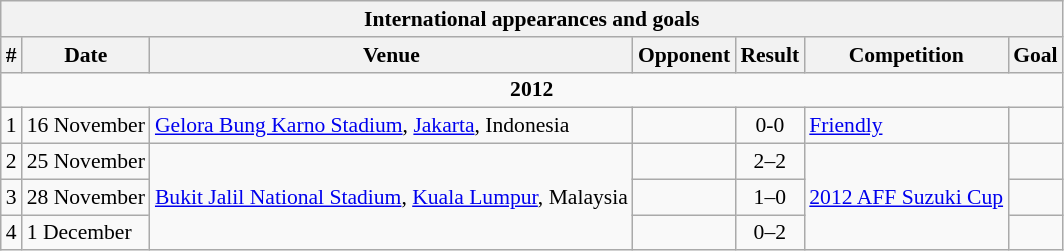<table class="wikitable collapsed" style="font-size:90%">
<tr>
<th colspan="7"><strong>International appearances and goals</strong></th>
</tr>
<tr>
<th>#</th>
<th>Date</th>
<th>Venue</th>
<th>Opponent</th>
<th>Result</th>
<th>Competition</th>
<th>Goal</th>
</tr>
<tr>
<td colspan=7 align=center><strong>2012</strong></td>
</tr>
<tr>
<td align="center">1</td>
<td>16 November</td>
<td><a href='#'>Gelora Bung Karno Stadium</a>, <a href='#'>Jakarta</a>, Indonesia</td>
<td></td>
<td align="center">0-0</td>
<td><a href='#'>Friendly</a></td>
<td></td>
</tr>
<tr>
<td align="center">2</td>
<td>25 November</td>
<td rowspan="3"><a href='#'>Bukit Jalil National Stadium</a>, <a href='#'>Kuala Lumpur</a>, Malaysia</td>
<td></td>
<td align="center">2–2</td>
<td rowspan="3"><a href='#'>2012 AFF Suzuki Cup</a></td>
<td></td>
</tr>
<tr>
<td align="center">3</td>
<td>28 November</td>
<td></td>
<td align="center">1–0</td>
<td></td>
</tr>
<tr>
<td align="center">4</td>
<td>1 December</td>
<td></td>
<td align="center">0–2</td>
<td></td>
</tr>
</table>
